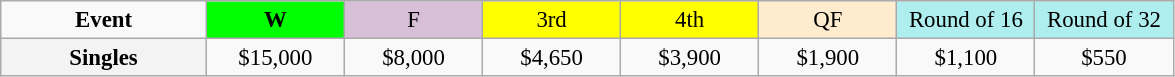<table class=wikitable style=font-size:95%;text-align:center>
<tr>
<td style="width:130px"><strong>Event</strong></td>
<td style="width:85px; background:lime"><strong>W</strong></td>
<td style="width:85px; background:thistle">F</td>
<td style="width:85px; background:#ffff00">3rd</td>
<td style="width:85px; background:#ffff00">4th</td>
<td style="width:85px; background:#ffebcd">QF</td>
<td style="width:85px; background:#afeeee">Round of 16</td>
<td style="width:85px; background:#afeeee">Round of 32</td>
</tr>
<tr>
<th style=background:#f3f3f3>Singles </th>
<td>$15,000</td>
<td>$8,000</td>
<td>$4,650</td>
<td>$3,900</td>
<td>$1,900</td>
<td>$1,100</td>
<td>$550</td>
</tr>
</table>
